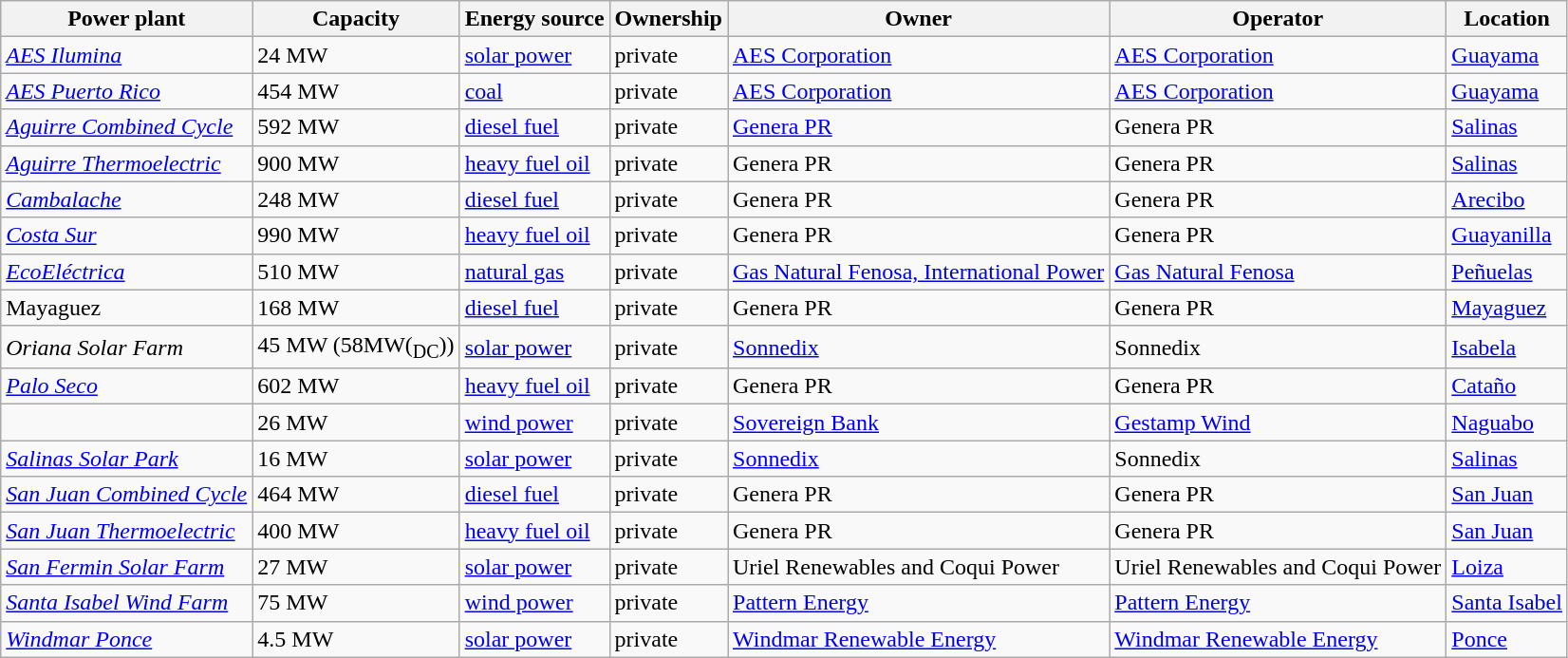<table class="wikitable sortable">
<tr>
<th>Power plant</th>
<th>Capacity</th>
<th>Energy source</th>
<th>Ownership</th>
<th>Owner</th>
<th>Operator</th>
<th>Location</th>
</tr>
<tr>
<td><em><a href='#'>AES Ilumina</a></em></td>
<td data-sort-value=24>24 MW</td>
<td><a href='#'>solar power</a></td>
<td>private</td>
<td><a href='#'>AES Corporation</a></td>
<td><a href='#'>AES Corporation</a></td>
<td><a href='#'>Guayama</a></td>
</tr>
<tr>
<td><em><a href='#'>AES Puerto Rico</a></em></td>
<td data-sort-value=454>454 MW</td>
<td><a href='#'>coal</a></td>
<td>private</td>
<td><a href='#'>AES Corporation</a></td>
<td><a href='#'>AES Corporation</a></td>
<td><a href='#'>Guayama</a></td>
</tr>
<tr>
<td><em><a href='#'>Aguirre Combined Cycle</a></em></td>
<td data-sort-value=592>592 MW</td>
<td><a href='#'>diesel fuel</a></td>
<td>private</td>
<td><a href='#'>Genera PR</a></td>
<td>Genera PR</td>
<td><a href='#'>Salinas</a></td>
</tr>
<tr>
<td><em><a href='#'>Aguirre Thermoelectric</a></em></td>
<td data-sort-value=900>900 MW</td>
<td><a href='#'>heavy fuel oil</a></td>
<td>private</td>
<td>Genera PR</td>
<td>Genera PR</td>
<td><a href='#'>Salinas</a></td>
</tr>
<tr>
<td><em><a href='#'>Cambalache</a></em></td>
<td data-sort-value=247>248 MW</td>
<td><a href='#'>diesel fuel</a></td>
<td>private</td>
<td>Genera PR</td>
<td>Genera PR</td>
<td><a href='#'>Arecibo</a></td>
</tr>
<tr>
<td><em><a href='#'>Costa Sur</a></em></td>
<td data-sort-value=990>990 MW</td>
<td><a href='#'>heavy fuel oil</a></td>
<td>private</td>
<td>Genera PR</td>
<td>Genera PR</td>
<td><a href='#'>Guayanilla</a></td>
</tr>
<tr>
<td><em><a href='#'>EcoEléctrica</a></em></td>
<td data-sort-value=510>510 MW</td>
<td><a href='#'>natural gas</a></td>
<td>private</td>
<td><a href='#'>Gas Natural Fenosa, International Power</a></td>
<td><a href='#'>Gas Natural Fenosa</a></td>
<td><a href='#'>Peñuelas</a></td>
</tr>
<tr>
<td>Mayaguez</td>
<td>168 MW</td>
<td><a href='#'>diesel fuel</a></td>
<td>private</td>
<td>Genera PR</td>
<td>Genera PR</td>
<td><a href='#'>Mayaguez</a></td>
</tr>
<tr>
<td><em>Oriana Solar Farm</em></td>
<td data-sort-value=45>45 MW (58MW(<sub>DC</sub>))</td>
<td><a href='#'>solar power</a></td>
<td>private</td>
<td><a href='#'>Sonnedix</a></td>
<td>Sonnedix</td>
<td><a href='#'>Isabela</a></td>
</tr>
<tr>
<td><em><a href='#'>Palo Seco</a></em></td>
<td data-sort-value=602>602 MW</td>
<td><a href='#'>heavy fuel oil</a></td>
<td>private</td>
<td>Genera PR</td>
<td>Genera PR</td>
<td><a href='#'>Cataño</a></td>
</tr>
<tr>
<td><em></em></td>
<td data-sort-value=26>26 MW</td>
<td><a href='#'>wind power</a></td>
<td>private</td>
<td><a href='#'>Sovereign Bank</a></td>
<td><a href='#'>Gestamp Wind</a></td>
<td><a href='#'>Naguabo</a></td>
</tr>
<tr>
<td><em><a href='#'>Salinas Solar Park</a></em></td>
<td data-sort-value=16>16 MW</td>
<td><a href='#'>solar power</a></td>
<td>private</td>
<td><a href='#'>Sonnedix</a></td>
<td>Sonnedix</td>
<td><a href='#'>Salinas</a></td>
</tr>
<tr>
<td><em><a href='#'>San Juan Combined Cycle</a></em></td>
<td data-sort-value=464>464 MW</td>
<td><a href='#'>diesel fuel</a></td>
<td>private</td>
<td>Genera PR</td>
<td>Genera PR</td>
<td><a href='#'>San Juan</a></td>
</tr>
<tr>
<td><em><a href='#'>San Juan Thermoelectric</a></em></td>
<td data-sort-value=400>400 MW</td>
<td><a href='#'>heavy fuel oil</a></td>
<td>private</td>
<td>Genera PR</td>
<td>Genera PR</td>
<td><a href='#'>San Juan</a></td>
</tr>
<tr>
<td><em><a href='#'>San Fermin Solar Farm</a></em></td>
<td data-sort-value=27>27 MW</td>
<td><a href='#'>solar power</a></td>
<td>private</td>
<td>Uriel Renewables and Coqui Power</td>
<td>Uriel Renewables and Coqui Power</td>
<td><a href='#'>Loiza</a></td>
</tr>
<tr>
<td><em><a href='#'>Santa Isabel Wind Farm</a></em></td>
<td data-sort-value=75>75 MW</td>
<td><a href='#'>wind power</a></td>
<td>private</td>
<td><a href='#'>Pattern Energy</a></td>
<td><a href='#'>Pattern Energy</a></td>
<td><a href='#'>Santa Isabel</a></td>
</tr>
<tr>
<td><em><a href='#'>Windmar Ponce</a></em></td>
<td data-sort-value=4.5>4.5 MW</td>
<td><a href='#'>solar power</a></td>
<td>private</td>
<td><a href='#'>Windmar Renewable Energy</a></td>
<td><a href='#'>Windmar Renewable Energy</a></td>
<td><a href='#'>Ponce</a></td>
</tr>
</table>
